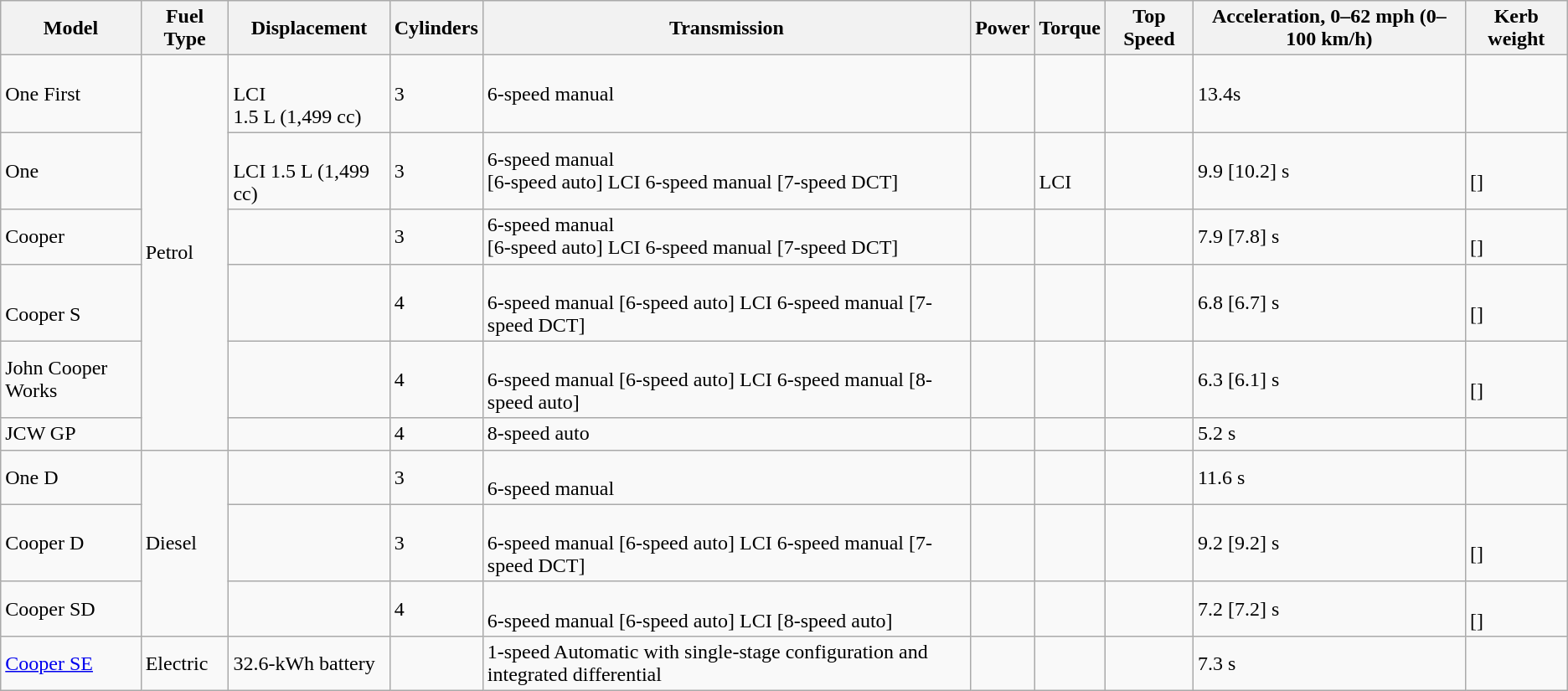<table class="wikitable">
<tr>
<th>Model</th>
<th>Fuel Type</th>
<th>Displacement</th>
<th>Cylinders</th>
<th>Transmission</th>
<th>Power</th>
<th>Torque</th>
<th>Top Speed</th>
<th>Acceleration, 0–62 mph (0–100 km/h)</th>
<th>Kerb weight</th>
</tr>
<tr>
<td>One First</td>
<td rowspan=6>Petrol</td>
<td><br>LCI <br>1.5 L (1,499 cc)</td>
<td>3</td>
<td>6-speed manual</td>
<td></td>
<td></td>
<td></td>
<td>13.4s</td>
<td></td>
</tr>
<tr>
<td>One</td>
<td><br>LCI 
1.5 L (1,499 cc)</td>
<td>3</td>
<td>6-speed manual<br>[6-speed auto]
LCI 
6-speed manual   
[7-speed DCT]</td>
<td></td>
<td><br>LCI <br></td>
<td></td>
<td>9.9 [10.2] s</td>
<td><br>[]</td>
</tr>
<tr>
<td>Cooper</td>
<td></td>
<td>3</td>
<td>6-speed manual<br>[6-speed auto]
LCI 
6-speed manual
[7-speed DCT]</td>
<td></td>
<td></td>
<td></td>
<td>7.9 [7.8] s</td>
<td><br>[]</td>
</tr>
<tr>
<td><br>Cooper S</td>
<td></td>
<td>4</td>
<td><br>6-speed manual
[6-speed auto]
LCI 
6-speed manual
[7-speed DCT]</td>
<td></td>
<td></td>
<td></td>
<td>6.8 [6.7] s</td>
<td><br>[]</td>
</tr>
<tr>
<td>John Cooper Works</td>
<td></td>
<td>4</td>
<td><br>6-speed manual
[6-speed auto]
LCI 
6-speed manual
[8-speed auto]</td>
<td></td>
<td></td>
<td></td>
<td>6.3 [6.1] s</td>
<td><br>[]</td>
</tr>
<tr>
<td>JCW GP</td>
<td></td>
<td>4</td>
<td>8-speed auto</td>
<td></td>
<td></td>
<td></td>
<td>5.2 s</td>
<td></td>
</tr>
<tr>
<td>One D</td>
<td rowspan=3>Diesel</td>
<td></td>
<td>3</td>
<td><br>6-speed manual</td>
<td></td>
<td></td>
<td></td>
<td>11.6 s</td>
<td></td>
</tr>
<tr>
<td>Cooper D</td>
<td></td>
<td>3</td>
<td><br>6-speed manual
[6-speed auto]
LCI 
6-speed manual     
[7-speed DCT]</td>
<td></td>
<td></td>
<td></td>
<td>9.2 [9.2] s</td>
<td><br>[]</td>
</tr>
<tr>
<td>Cooper SD</td>
<td></td>
<td>4</td>
<td><br>6-speed manual
[6-speed auto]
LCI 
[8-speed auto]</td>
<td></td>
<td></td>
<td></td>
<td>7.2 [7.2] s</td>
<td><br>[]</td>
</tr>
<tr>
<td><a href='#'>Cooper SE</a></td>
<td>Electric</td>
<td>32.6-kWh battery</td>
<td></td>
<td>1-speed Automatic with single-stage configuration and integrated differential</td>
<td></td>
<td></td>
<td></td>
<td>7.3 s</td>
<td></td>
</tr>
</table>
